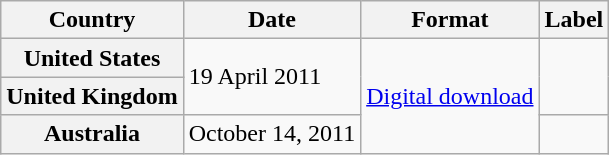<table class="wikitable plainrowheaders">
<tr>
<th scope="col">Country</th>
<th scope="col">Date</th>
<th scope="col">Format</th>
<th scope="col">Label</th>
</tr>
<tr>
<th scope="row">United States</th>
<td rowspan="2">19 April 2011</td>
<td rowspan="3"><a href='#'>Digital download</a></td>
<td rowspan="2"></td>
</tr>
<tr>
<th scope="row">United Kingdom</th>
</tr>
<tr>
<th scope="row">Australia</th>
<td>October 14, 2011</td>
<td></td>
</tr>
</table>
